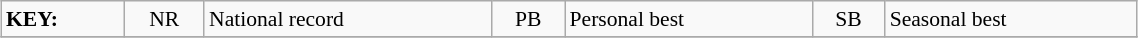<table class="wikitable" style="margin:0.5em auto; font-size:90%;position:relative;" width=60%>
<tr>
<td><strong>KEY:</strong></td>
<td align=center>NR</td>
<td>National record</td>
<td align=center>PB</td>
<td>Personal best</td>
<td align=center>SB</td>
<td>Seasonal best</td>
</tr>
<tr>
</tr>
</table>
